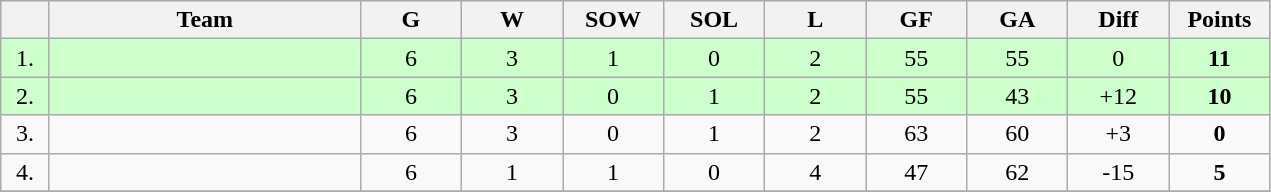<table class=wikitable style="text-align:center">
<tr bgcolor="#DCDCDC">
<th width="25"></th>
<th width="200">Team</th>
<th width="60">G</th>
<th width="60">W</th>
<th width="60">SOW</th>
<th width="60">SOL</th>
<th width="60">L</th>
<th width="60">GF</th>
<th width="60">GA</th>
<th width="60">Diff</th>
<th width="60">Points</th>
</tr>
<tr bgcolor="ccffcc">
<td>1.</td>
<td align=left></td>
<td>6</td>
<td>3</td>
<td>1</td>
<td>0</td>
<td>2</td>
<td>55</td>
<td>55</td>
<td>0</td>
<td><strong>11</strong></td>
</tr>
<tr bgcolor="ccffcc">
<td>2.</td>
<td align=left></td>
<td>6</td>
<td>3</td>
<td>0</td>
<td>1</td>
<td>2</td>
<td>55</td>
<td>43</td>
<td>+12</td>
<td><strong>10</strong></td>
</tr>
<tr>
<td>3.</td>
<td align=left></td>
<td>6</td>
<td>3</td>
<td>0</td>
<td>1</td>
<td>2</td>
<td>63</td>
<td>60</td>
<td>+3</td>
<td><strong>0</strong></td>
</tr>
<tr>
<td>4.</td>
<td align=left></td>
<td>6</td>
<td>1</td>
<td>1</td>
<td>0</td>
<td>4</td>
<td>47</td>
<td>62</td>
<td>-15</td>
<td><strong>5</strong></td>
</tr>
<tr>
</tr>
</table>
